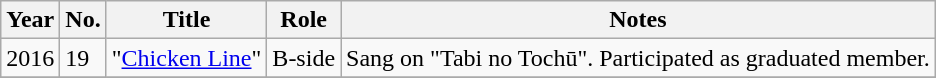<table class="wikitable sortable">
<tr>
<th>Year</th>
<th data-sort-type="number">No. </th>
<th>Title </th>
<th>Role </th>
<th class="unsortable">Notes </th>
</tr>
<tr>
<td rowspan="1">2016</td>
<td>19</td>
<td>"<a href='#'>Chicken Line</a>"</td>
<td>B-side</td>
<td>Sang on "Tabi no Tochū". Participated as graduated member.</td>
</tr>
<tr>
</tr>
</table>
